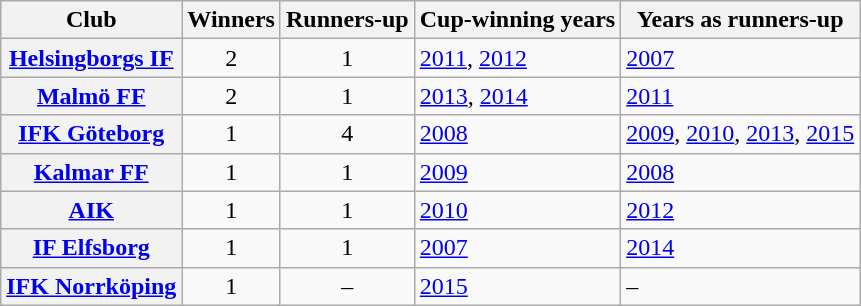<table class="wikitable sortable plainrowheaders">
<tr>
<th scope="col">Club</th>
<th scope="col">Winners</th>
<th scope="col">Runners-up</th>
<th scope="col">Cup-winning years</th>
<th scope="col">Years as runners-up</th>
</tr>
<tr>
<th scope="row"><a href='#'>Helsingborgs IF</a></th>
<td align=center>2</td>
<td align=center>1</td>
<td><a href='#'>2011</a>, <a href='#'>2012</a></td>
<td><a href='#'>2007</a></td>
</tr>
<tr>
<th scope="row"><a href='#'>Malmö FF</a></th>
<td align=center>2</td>
<td align=center>1</td>
<td><a href='#'>2013</a>, <a href='#'>2014</a></td>
<td><a href='#'>2011</a></td>
</tr>
<tr>
<th scope="row"><a href='#'>IFK Göteborg</a></th>
<td align=center>1</td>
<td align=center>4</td>
<td><a href='#'>2008</a></td>
<td><a href='#'>2009</a>, <a href='#'>2010</a>, <a href='#'>2013</a>, <a href='#'>2015</a></td>
</tr>
<tr>
<th scope="row"><a href='#'>Kalmar FF</a></th>
<td align=center>1</td>
<td align=center>1</td>
<td><a href='#'>2009</a></td>
<td><a href='#'>2008</a></td>
</tr>
<tr>
<th scope="row"><a href='#'>AIK</a></th>
<td align=center>1</td>
<td align=center>1</td>
<td><a href='#'>2010</a></td>
<td><a href='#'>2012</a></td>
</tr>
<tr>
<th scope="row"><a href='#'>IF Elfsborg</a></th>
<td align=center>1</td>
<td align=center>1</td>
<td><a href='#'>2007</a></td>
<td><a href='#'>2014</a></td>
</tr>
<tr>
<th scope="row"><a href='#'>IFK Norrköping</a></th>
<td align=center>1</td>
<td align=center>–</td>
<td><a href='#'>2015</a></td>
<td>–</td>
</tr>
</table>
